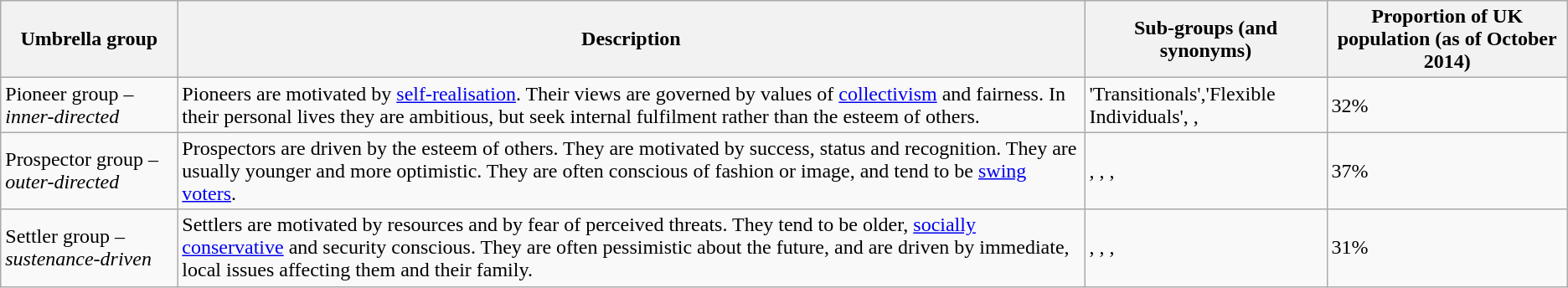<table class="wikitable">
<tr>
<th>Umbrella group</th>
<th>Description</th>
<th>Sub-groups (and synonyms)</th>
<th>Proportion of UK population (as of October 2014)</th>
</tr>
<tr>
<td>Pioneer group – <em>inner-directed</em></td>
<td>Pioneers are motivated by <a href='#'>self-realisation</a>. Their views are governed by values of <a href='#'>collectivism</a> and fairness. In their personal lives they are ambitious, but seek internal fulfilment rather than the esteem of others.</td>
<td>'Transitionals','Flexible Individuals', , </td>
<td>32%</td>
</tr>
<tr>
<td>Prospector group – <em>outer-directed</em></td>
<td>Prospectors are driven by the esteem of others. They are motivated by success, status and recognition. They are usually younger and more optimistic. They are often conscious of fashion or image, and tend to be <a href='#'>swing voters</a>.</td>
<td>, , , </td>
<td>37%</td>
</tr>
<tr>
<td>Settler group – <em>sustenance-driven</em></td>
<td>Settlers are motivated by resources and by fear of perceived threats. They tend to be older, <a href='#'>socially conservative</a> and security conscious. They are often pessimistic about the future, and are driven by immediate, local issues affecting them and their family.</td>
<td>, , , </td>
<td>31%</td>
</tr>
</table>
